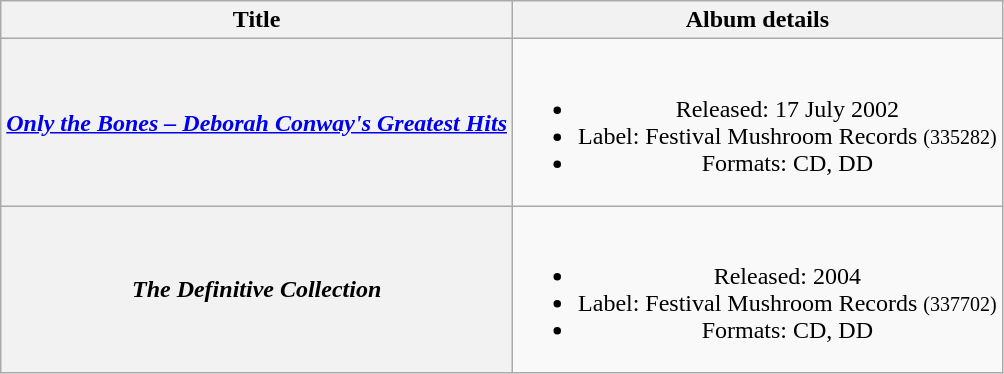<table class="wikitable plainrowheaders" style="text-align:center;">
<tr>
<th>Title</th>
<th>Album details</th>
</tr>
<tr>
<th scope="row"><em><a href='#'>Only the Bones – Deborah Conway's Greatest Hits</a></em></th>
<td><br><ul><li>Released: 17 July 2002</li><li>Label: Festival Mushroom Records <small>(335282)</small></li><li>Formats: CD, DD</li></ul></td>
</tr>
<tr>
<th scope="row"><em>The Definitive Collection</em></th>
<td><br><ul><li>Released: 2004</li><li>Label: Festival Mushroom Records <small>(337702)</small></li><li>Formats: CD, DD</li></ul></td>
</tr>
</table>
